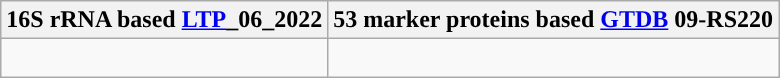<table class="wikitable">
<tr>
<th colspan=1>16S rRNA based <a href='#'>LTP</a>_06_2022</th>
<th colspan=1>53 marker proteins based <a href='#'>GTDB</a> 09-RS220</th>
</tr>
<tr>
<td style="vertical-align:top"><br></td>
<td><br></td>
</tr>
</table>
